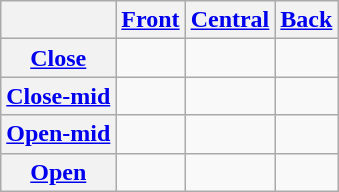<table class="wikitable" style="text-align:center">
<tr>
<th></th>
<th><a href='#'>Front</a></th>
<th><a href='#'>Central</a></th>
<th><a href='#'>Back</a></th>
</tr>
<tr style="text-align: center;">
<th><a href='#'>Close</a></th>
<td></td>
<td></td>
<td></td>
</tr>
<tr style="text-align: center;">
<th><a href='#'>Close-mid</a></th>
<td></td>
<td></td>
<td></td>
</tr>
<tr style="text-align: center;">
<th><a href='#'>Open-mid</a></th>
<td></td>
<td></td>
<td></td>
</tr>
<tr style="text-align: center;">
<th><a href='#'>Open</a></th>
<td></td>
<td></td>
<td></td>
</tr>
</table>
